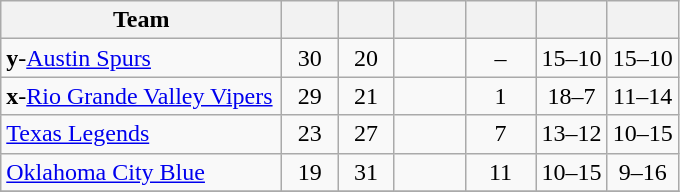<table class="wikitable" style="text-align:center">
<tr>
<th style="width:180px">Team</th>
<th style="width:30px"></th>
<th style="width:30px"></th>
<th style="width:40px"></th>
<th style="width:40px"></th>
<th style="width:40px"></th>
<th style="width:40px"></th>
</tr>
<tr>
<td align=left><strong>y</strong>-<a href='#'>Austin Spurs</a></td>
<td>30</td>
<td>20</td>
<td></td>
<td>–</td>
<td>15–10</td>
<td>15–10</td>
</tr>
<tr>
<td align=left><strong>x</strong>-<a href='#'>Rio Grande Valley Vipers</a></td>
<td>29</td>
<td>21</td>
<td></td>
<td>1</td>
<td>18–7</td>
<td>11–14</td>
</tr>
<tr>
<td align=left><a href='#'>Texas Legends</a></td>
<td>23</td>
<td>27</td>
<td></td>
<td>7</td>
<td>13–12</td>
<td>10–15</td>
</tr>
<tr>
<td align=left><a href='#'>Oklahoma City Blue</a></td>
<td>19</td>
<td>31</td>
<td></td>
<td>11</td>
<td>10–15</td>
<td>9–16</td>
</tr>
<tr>
</tr>
</table>
